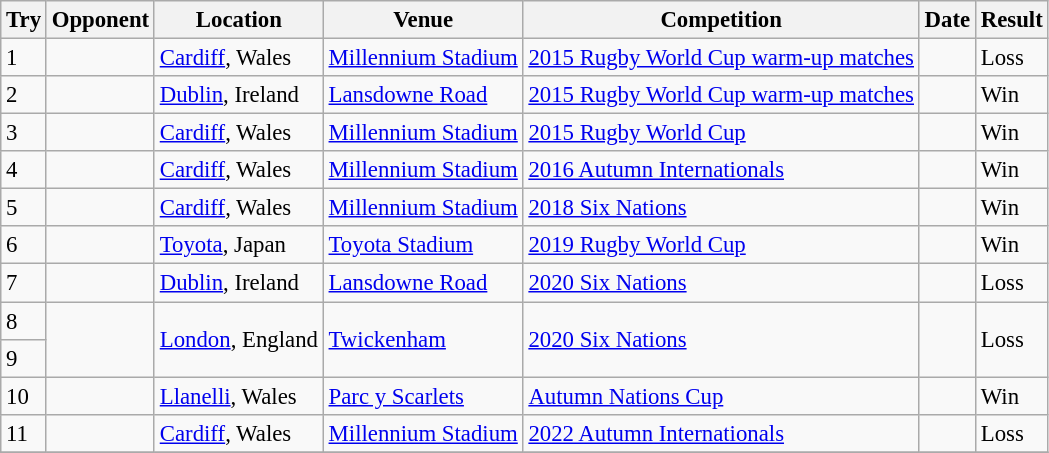<table class="wikitable sortable" style="font-size:95%">
<tr>
<th>Try</th>
<th>Opponent</th>
<th>Location</th>
<th>Venue</th>
<th>Competition</th>
<th>Date</th>
<th>Result</th>
</tr>
<tr>
<td>1</td>
<td></td>
<td><a href='#'>Cardiff</a>, Wales</td>
<td><a href='#'>Millennium Stadium</a></td>
<td><a href='#'>2015 Rugby World Cup warm-up matches</a></td>
<td></td>
<td>Loss</td>
</tr>
<tr>
<td>2</td>
<td></td>
<td><a href='#'>Dublin</a>, Ireland</td>
<td><a href='#'>Lansdowne Road</a></td>
<td><a href='#'>2015 Rugby World Cup warm-up matches</a></td>
<td></td>
<td>Win</td>
</tr>
<tr>
<td>3</td>
<td></td>
<td><a href='#'>Cardiff</a>, Wales</td>
<td><a href='#'>Millennium Stadium</a></td>
<td><a href='#'>2015 Rugby World Cup</a></td>
<td></td>
<td>Win</td>
</tr>
<tr>
<td>4</td>
<td></td>
<td><a href='#'>Cardiff</a>, Wales</td>
<td><a href='#'>Millennium Stadium</a></td>
<td><a href='#'>2016 Autumn Internationals</a></td>
<td></td>
<td>Win</td>
</tr>
<tr>
<td>5</td>
<td></td>
<td><a href='#'>Cardiff</a>, Wales</td>
<td><a href='#'>Millennium Stadium</a></td>
<td><a href='#'>2018 Six Nations</a></td>
<td></td>
<td>Win</td>
</tr>
<tr>
<td>6</td>
<td></td>
<td><a href='#'>Toyota</a>, Japan</td>
<td><a href='#'>Toyota Stadium</a></td>
<td><a href='#'>2019 Rugby World Cup</a></td>
<td></td>
<td>Win</td>
</tr>
<tr>
<td>7</td>
<td></td>
<td><a href='#'>Dublin</a>, Ireland</td>
<td><a href='#'>Lansdowne Road</a></td>
<td><a href='#'>2020 Six Nations</a></td>
<td></td>
<td>Loss</td>
</tr>
<tr>
<td>8</td>
<td rowspan=2></td>
<td rowspan=2><a href='#'>London</a>, England</td>
<td rowspan=2><a href='#'>Twickenham</a></td>
<td rowspan=2><a href='#'>2020 Six Nations</a></td>
<td rowspan=2></td>
<td rowspan=2>Loss</td>
</tr>
<tr>
<td>9</td>
</tr>
<tr>
<td>10</td>
<td></td>
<td><a href='#'>Llanelli</a>, Wales</td>
<td><a href='#'>Parc y Scarlets</a></td>
<td><a href='#'>Autumn Nations Cup</a></td>
<td></td>
<td>Win</td>
</tr>
<tr>
<td>11</td>
<td></td>
<td><a href='#'>Cardiff</a>, Wales</td>
<td><a href='#'>Millennium Stadium</a></td>
<td><a href='#'>2022 Autumn Internationals</a></td>
<td></td>
<td>Loss</td>
</tr>
<tr>
</tr>
</table>
